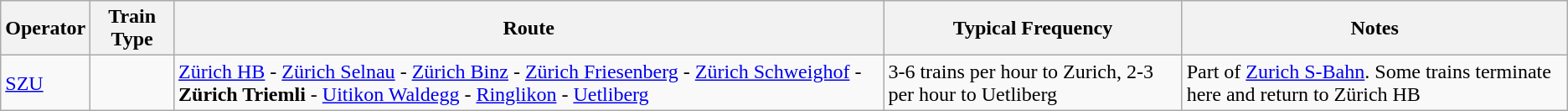<table class="wikitable vatop">
<tr>
<th>Operator</th>
<th>Train Type</th>
<th>Route</th>
<th>Typical Frequency</th>
<th>Notes</th>
</tr>
<tr>
<td><a href='#'>SZU</a></td>
<td></td>
<td><a href='#'>Zürich HB</a> - <a href='#'>Zürich Selnau</a> - <a href='#'>Zürich Binz</a> - <a href='#'>Zürich Friesenberg</a> - <a href='#'>Zürich Schweighof</a> - <strong>Zürich Triemli</strong> - <a href='#'>Uitikon Waldegg</a> - <a href='#'>Ringlikon</a> - <a href='#'>Uetliberg</a></td>
<td>3-6 trains per hour to Zurich, 2-3 per hour to Uetliberg</td>
<td>Part of <a href='#'>Zurich S-Bahn</a>. Some trains terminate here and return to Zürich HB</td>
</tr>
</table>
